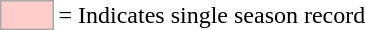<table>
<tr>
<td style="background:#ffcccc; border:1px solid #aaa; width:2em;"></td>
<td>= Indicates single season record</td>
</tr>
</table>
